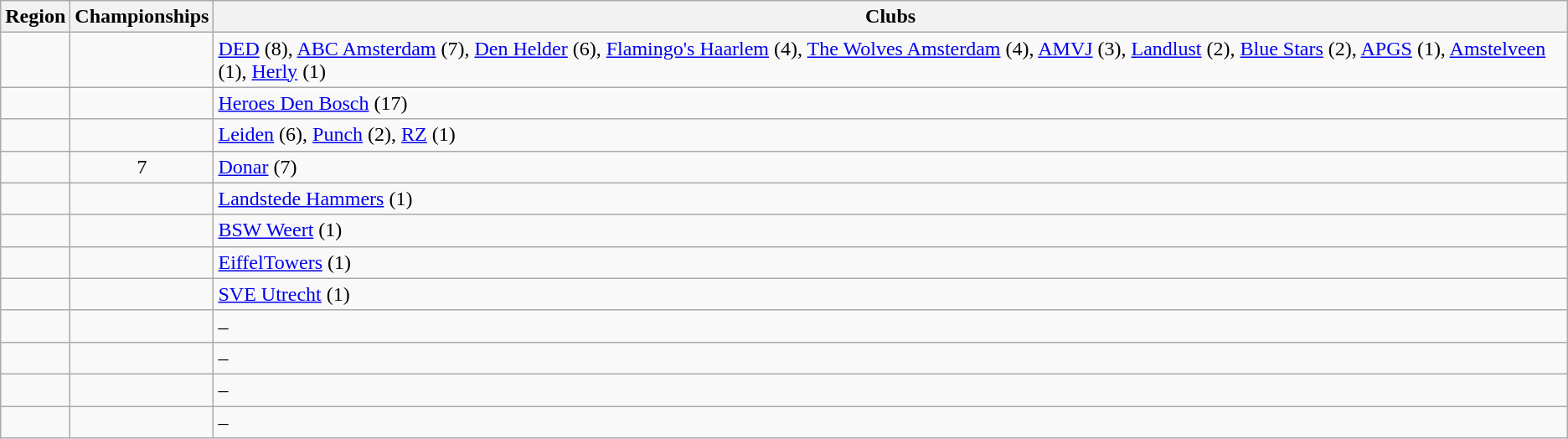<table class="wikitable">
<tr>
<th>Region</th>
<th>Championships</th>
<th>Clubs</th>
</tr>
<tr>
<td></td>
<td></td>
<td><a href='#'>DED</a> (8), <a href='#'>ABC Amsterdam</a> (7), <a href='#'>Den Helder</a> (6), <a href='#'>Flamingo's Haarlem</a> (4), <a href='#'>The Wolves Amsterdam</a> (4), <a href='#'>AMVJ</a> (3), <a href='#'>Landlust</a> (2), <a href='#'>Blue Stars</a> (2), <a href='#'>APGS</a> (1), <a href='#'>Amstelveen</a> (1), <a href='#'>Herly</a> (1)</td>
</tr>
<tr>
<td></td>
<td></td>
<td><a href='#'>Heroes Den Bosch</a> (17)</td>
</tr>
<tr>
<td></td>
<td></td>
<td><a href='#'>Leiden</a> (6), <a href='#'>Punch</a> (2), <a href='#'>RZ</a> (1)</td>
</tr>
<tr>
<td></td>
<td align="center">7</td>
<td><a href='#'>Donar</a> (7)</td>
</tr>
<tr>
<td></td>
<td></td>
<td><a href='#'>Landstede Hammers</a> (1)</td>
</tr>
<tr>
<td></td>
<td></td>
<td><a href='#'>BSW Weert</a> (1)</td>
</tr>
<tr>
<td></td>
<td></td>
<td><a href='#'>EiffelTowers</a> (1)</td>
</tr>
<tr>
<td></td>
<td></td>
<td><a href='#'>SVE Utrecht</a> (1)</td>
</tr>
<tr>
<td></td>
<td></td>
<td>–</td>
</tr>
<tr>
<td></td>
<td></td>
<td>–</td>
</tr>
<tr>
<td></td>
<td></td>
<td>–</td>
</tr>
<tr>
<td></td>
<td></td>
<td>–</td>
</tr>
</table>
